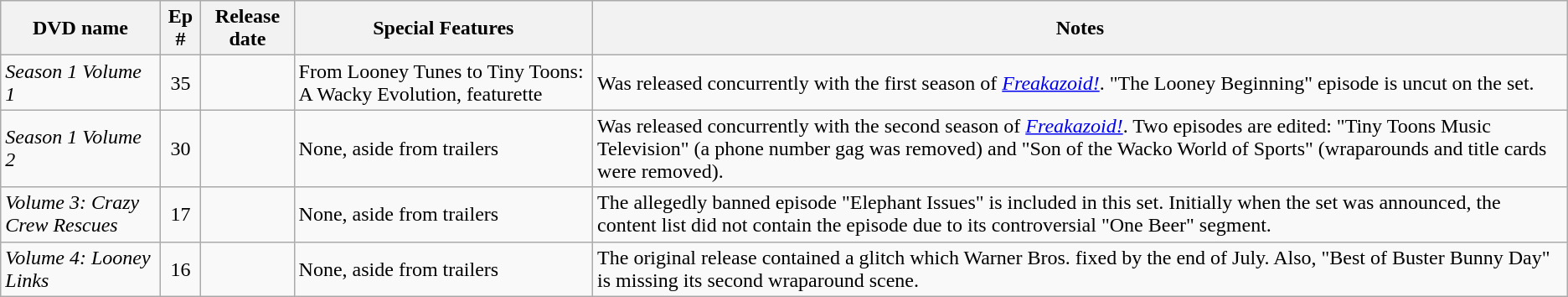<table class="wikitable">
<tr>
<th>DVD name</th>
<th>Ep #</th>
<th>Release date</th>
<th>Special Features</th>
<th>Notes</th>
</tr>
<tr>
<td><em>Season 1 Volume 1</em></td>
<td style="text-align:center;">35</td>
<td></td>
<td>From Looney Tunes to Tiny Toons: A Wacky Evolution, featurette</td>
<td>Was released concurrently with the first season of <em><a href='#'>Freakazoid!</a></em>. "The Looney Beginning" episode is uncut on the set.</td>
</tr>
<tr>
<td><em>Season 1 Volume 2</em></td>
<td style="text-align:center;">30</td>
<td></td>
<td>None, aside from trailers</td>
<td>Was released concurrently with the second season of <em><a href='#'>Freakazoid!</a></em>. Two episodes are edited: "Tiny Toons Music Television" (a phone number gag was removed) and "Son of the Wacko World of Sports" (wraparounds and title cards were removed).</td>
</tr>
<tr>
<td><em>Volume 3: Crazy Crew Rescues</em></td>
<td style="text-align:center;">17</td>
<td></td>
<td>None, aside from trailers</td>
<td>The allegedly banned episode "Elephant Issues" is included in this set. Initially when the set was announced, the content list did not contain the episode due to its controversial "One Beer" segment.</td>
</tr>
<tr>
<td><em>Volume 4: Looney Links</em></td>
<td style="text-align:center;">16</td>
<td></td>
<td>None, aside from trailers</td>
<td>The original release contained a glitch which Warner Bros. fixed by the end of July. Also, "Best of Buster Bunny Day" is missing its second wraparound scene.</td>
</tr>
</table>
